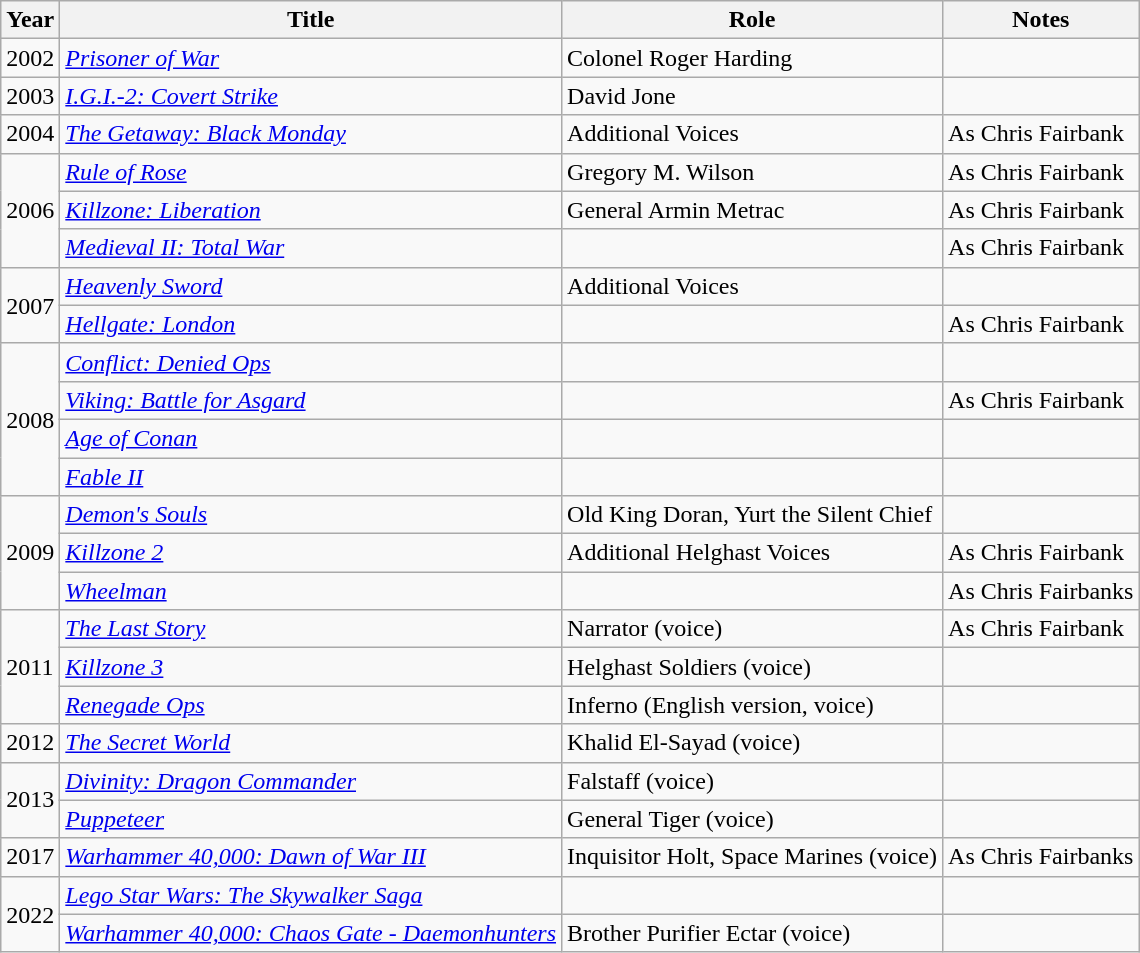<table class="wikitable sortable">
<tr>
<th>Year</th>
<th>Title</th>
<th>Role</th>
<th class="unsortable">Notes</th>
</tr>
<tr>
<td>2002</td>
<td><em><a href='#'>Prisoner of War</a></em></td>
<td>Colonel Roger Harding</td>
<td></td>
</tr>
<tr>
<td>2003</td>
<td><em><a href='#'>I.G.I.-2: Covert Strike</a></em></td>
<td>David Jone</td>
<td></td>
</tr>
<tr>
<td>2004</td>
<td><em><a href='#'>The Getaway: Black Monday</a></em></td>
<td>Additional Voices</td>
<td>As Chris Fairbank</td>
</tr>
<tr>
<td rowspan="3">2006</td>
<td><em><a href='#'>Rule of Rose</a></em></td>
<td>Gregory M. Wilson</td>
<td>As Chris Fairbank</td>
</tr>
<tr>
<td><em><a href='#'>Killzone: Liberation</a></em></td>
<td>General Armin Metrac</td>
<td>As Chris Fairbank</td>
</tr>
<tr>
<td><em><a href='#'>Medieval II: Total War</a></em></td>
<td></td>
<td>As Chris Fairbank</td>
</tr>
<tr>
<td rowspan="2">2007</td>
<td><em><a href='#'>Heavenly Sword</a></em></td>
<td>Additional Voices</td>
<td></td>
</tr>
<tr>
<td><em><a href='#'>Hellgate: London</a></em></td>
<td></td>
<td>As Chris Fairbank</td>
</tr>
<tr>
<td rowspan="4">2008</td>
<td><em><a href='#'>Conflict: Denied Ops</a></em></td>
<td></td>
<td></td>
</tr>
<tr>
<td><em><a href='#'>Viking: Battle for Asgard</a></em></td>
<td></td>
<td>As Chris Fairbank</td>
</tr>
<tr>
<td><em><a href='#'>Age of Conan</a></em></td>
<td></td>
<td></td>
</tr>
<tr>
<td><em><a href='#'>Fable II</a></em></td>
<td></td>
<td></td>
</tr>
<tr>
<td rowspan="3">2009</td>
<td><em><a href='#'>Demon's Souls</a></em></td>
<td>Old King Doran, Yurt the Silent Chief</td>
<td></td>
</tr>
<tr>
<td><em><a href='#'>Killzone 2</a></em></td>
<td>Additional Helghast Voices</td>
<td>As Chris Fairbank</td>
</tr>
<tr>
<td><em><a href='#'>Wheelman</a></em></td>
<td></td>
<td>As Chris Fairbanks</td>
</tr>
<tr>
<td rowspan="3">2011</td>
<td><em><a href='#'>The Last Story</a></em></td>
<td>Narrator (voice)</td>
<td>As Chris Fairbank</td>
</tr>
<tr>
<td><em><a href='#'>Killzone 3</a></em></td>
<td>Helghast Soldiers (voice)</td>
<td></td>
</tr>
<tr>
<td><em><a href='#'>Renegade Ops</a></em></td>
<td>Inferno (English version, voice)</td>
<td></td>
</tr>
<tr>
<td>2012</td>
<td><em><a href='#'>The Secret World</a></em></td>
<td>Khalid El-Sayad (voice)</td>
<td></td>
</tr>
<tr>
<td rowspan="2">2013</td>
<td><em><a href='#'>Divinity: Dragon Commander</a></em></td>
<td>Falstaff (voice)</td>
<td></td>
</tr>
<tr>
<td><em><a href='#'>Puppeteer</a></em></td>
<td>General Tiger (voice)</td>
<td></td>
</tr>
<tr>
<td>2017</td>
<td><em><a href='#'>Warhammer 40,000: Dawn of War III</a></em></td>
<td>Inquisitor Holt, Space Marines (voice)</td>
<td>As Chris Fairbanks</td>
</tr>
<tr>
<td rowspan="2">2022</td>
<td><em><a href='#'>Lego Star Wars: The Skywalker Saga</a></em></td>
<td></td>
<td></td>
</tr>
<tr>
<td><em><a href='#'>Warhammer 40,000: Chaos Gate - Daemonhunters</a></em></td>
<td>Brother Purifier Ectar (voice)</td>
<td></td>
</tr>
</table>
